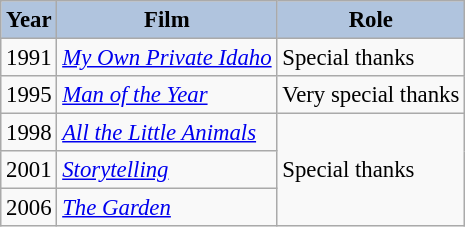<table class="wikitable" style="font-size:95%;">
<tr>
<th style="background:#B0C4DE;">Year</th>
<th style="background:#B0C4DE;">Film</th>
<th style="background:#B0C4DE;">Role</th>
</tr>
<tr>
<td>1991</td>
<td><em><a href='#'>My Own Private Idaho</a></em></td>
<td>Special thanks</td>
</tr>
<tr>
<td>1995</td>
<td><em><a href='#'>Man of the Year</a></em></td>
<td>Very special thanks</td>
</tr>
<tr>
<td>1998</td>
<td><em><a href='#'>All the Little Animals</a></em></td>
<td rowspan=3>Special thanks</td>
</tr>
<tr>
<td>2001</td>
<td><em><a href='#'>Storytelling</a></em></td>
</tr>
<tr>
<td>2006</td>
<td><em><a href='#'>The Garden</a></em></td>
</tr>
</table>
